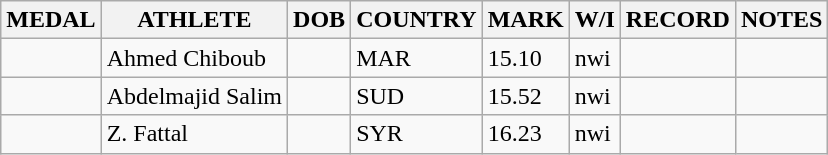<table class="wikitable">
<tr>
<th>MEDAL</th>
<th>ATHLETE</th>
<th>DOB</th>
<th>COUNTRY</th>
<th>MARK</th>
<th>W/I</th>
<th>RECORD</th>
<th>NOTES</th>
</tr>
<tr>
<td></td>
<td>Ahmed Chiboub</td>
<td></td>
<td>MAR</td>
<td>15.10</td>
<td>nwi</td>
<td></td>
<td></td>
</tr>
<tr>
<td></td>
<td>Abdelmajid Salim</td>
<td></td>
<td>SUD</td>
<td>15.52</td>
<td>nwi</td>
<td></td>
<td></td>
</tr>
<tr>
<td></td>
<td>Z. Fattal</td>
<td></td>
<td>SYR</td>
<td>16.23</td>
<td>nwi</td>
<td></td>
<td></td>
</tr>
</table>
